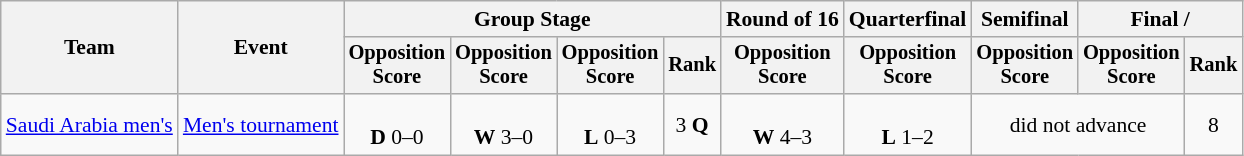<table class=wikitable style=font-size:90%;text-align:center>
<tr>
<th rowspan=2>Team</th>
<th rowspan=2>Event</th>
<th colspan=4>Group Stage</th>
<th>Round of 16</th>
<th>Quarterfinal</th>
<th>Semifinal</th>
<th colspan=2>Final / </th>
</tr>
<tr style=font-size:95%>
<th>Opposition<br>Score</th>
<th>Opposition<br>Score</th>
<th>Opposition<br>Score</th>
<th>Rank</th>
<th>Opposition<br>Score</th>
<th>Opposition<br>Score</th>
<th>Opposition<br>Score</th>
<th>Opposition<br>Score</th>
<th>Rank</th>
</tr>
<tr>
<td align=left><a href='#'>Saudi Arabia men's</a></td>
<td align=left><a href='#'>Men's tournament</a></td>
<td><br><strong>D</strong> 0–0</td>
<td><br><strong>W</strong> 3–0</td>
<td><br><strong>L</strong> 0–3</td>
<td>3 <strong>Q</strong></td>
<td><br><strong>W</strong> 4–3</td>
<td><br><strong>L</strong> 1–2</td>
<td colspan=2>did not advance</td>
<td>8</td>
</tr>
</table>
